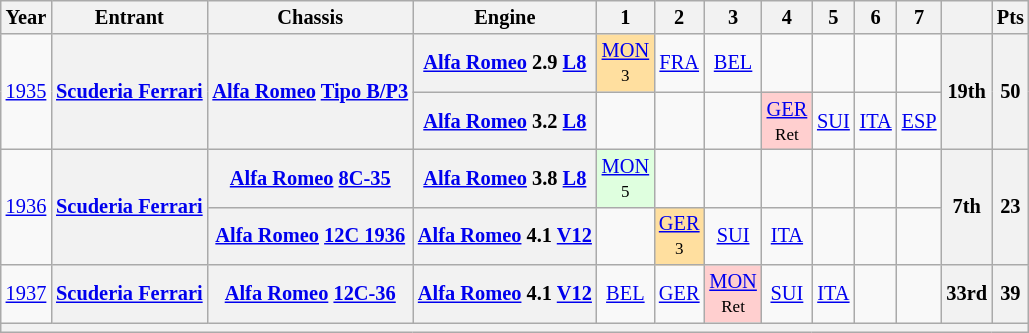<table class="wikitable" style="text-align:center; font-size:85%">
<tr>
<th>Year</th>
<th>Entrant</th>
<th>Chassis</th>
<th>Engine</th>
<th>1</th>
<th>2</th>
<th>3</th>
<th>4</th>
<th>5</th>
<th>6</th>
<th>7</th>
<th></th>
<th>Pts</th>
</tr>
<tr>
<td rowspan=2><a href='#'>1935</a></td>
<th rowspan=2 nowrap><a href='#'>Scuderia Ferrari</a></th>
<th rowspan=2 nowrap><a href='#'>Alfa Romeo</a> <a href='#'>Tipo B/P3</a></th>
<th nowrap><a href='#'>Alfa Romeo</a> 2.9 <a href='#'>L8</a></th>
<td style="background:#ffdf9f;"><a href='#'>MON</a><br><small>3</small></td>
<td><a href='#'>FRA</a></td>
<td><a href='#'>BEL</a></td>
<td></td>
<td></td>
<td></td>
<td></td>
<th rowspan=2>19th</th>
<th rowspan=2>50</th>
</tr>
<tr>
<th nowrap><a href='#'>Alfa Romeo</a> 3.2 <a href='#'>L8</a></th>
<td></td>
<td></td>
<td></td>
<td style="background:#FFCFCF;"><a href='#'>GER</a><br><small>Ret</small></td>
<td><a href='#'>SUI</a></td>
<td><a href='#'>ITA</a></td>
<td><a href='#'>ESP</a></td>
</tr>
<tr>
<td rowspan=2><a href='#'>1936</a></td>
<th rowspan=2><a href='#'>Scuderia Ferrari</a></th>
<th nowrap><a href='#'>Alfa Romeo</a> <a href='#'>8C-35</a></th>
<th nowrap><a href='#'>Alfa Romeo</a> 3.8 <a href='#'>L8</a></th>
<td style="background:#dfffdf;"><a href='#'>MON</a><br><small>5</small></td>
<td></td>
<td></td>
<td></td>
<td></td>
<td></td>
<td></td>
<th rowspan=2>7th</th>
<th rowspan=2>23</th>
</tr>
<tr>
<th nowrap><a href='#'>Alfa Romeo</a> <a href='#'>12C 1936</a></th>
<th nowrap><a href='#'>Alfa Romeo</a> 4.1 <a href='#'>V12</a></th>
<td></td>
<td style="background:#ffdf9f;"><a href='#'>GER</a><br><small>3</small></td>
<td><a href='#'>SUI</a></td>
<td><a href='#'>ITA</a></td>
<td></td>
<td></td>
<td></td>
</tr>
<tr>
<td><a href='#'>1937</a></td>
<th nowrap><a href='#'>Scuderia Ferrari</a></th>
<th nowrap><a href='#'>Alfa Romeo</a> <a href='#'>12C-36</a></th>
<th nowrap><a href='#'>Alfa Romeo</a> 4.1 <a href='#'>V12</a></th>
<td><a href='#'>BEL</a></td>
<td><a href='#'>GER</a></td>
<td style="background:#FFCFCF;"><a href='#'>MON</a><br><small>Ret</small></td>
<td><a href='#'>SUI</a></td>
<td><a href='#'>ITA</a></td>
<td></td>
<td></td>
<th>33rd</th>
<th>39</th>
</tr>
<tr>
<th colspan=13></th>
</tr>
</table>
